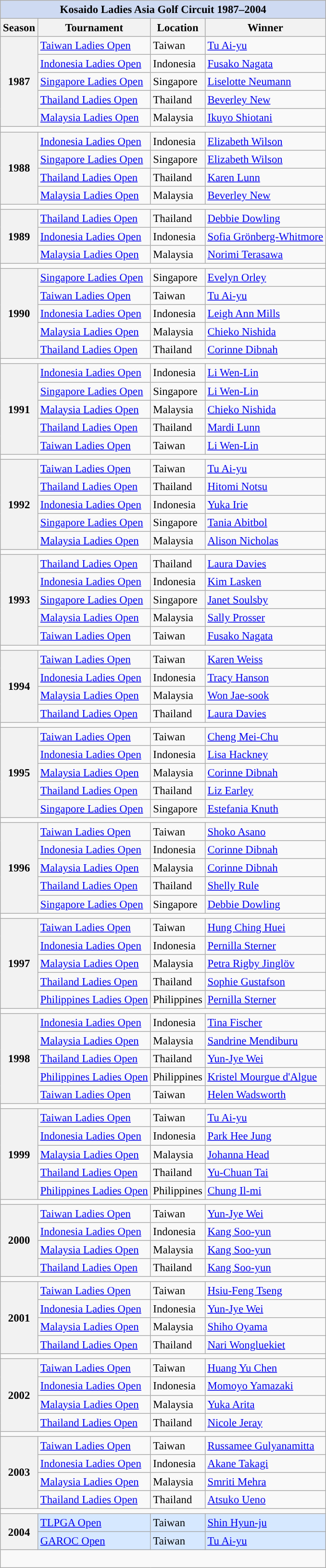<table class="wikitable sortable collapsible uncollapsed" style="font-size:95%;">
<tr>
<th colspan=4 style="background:#cedaf2;">Kosaido Ladies Asia Golf Circuit 1987–2004</th>
</tr>
<tr>
<th>Season</th>
<th>Tournament</th>
<th>Location</th>
<th>Winner</th>
</tr>
<tr>
<th rowspan=5>1987</th>
<td><a href='#'>Taiwan Ladies Open</a></td>
<td>Taiwan</td>
<td> <a href='#'>Tu Ai-yu</a></td>
</tr>
<tr>
<td><a href='#'>Indonesia Ladies Open</a></td>
<td>Indonesia</td>
<td> <a href='#'>Fusako Nagata</a></td>
</tr>
<tr>
<td><a href='#'>Singapore Ladies Open</a></td>
<td>Singapore</td>
<td> <a href='#'>Liselotte Neumann</a></td>
</tr>
<tr>
<td><a href='#'>Thailand Ladies Open</a></td>
<td>Thailand</td>
<td> <a href='#'>Beverley New</a></td>
</tr>
<tr>
<td><a href='#'>Malaysia Ladies Open</a></td>
<td>Malaysia</td>
<td> <a href='#'>Ikuyo Shiotani</a></td>
</tr>
<tr>
<td colspan=4></td>
</tr>
<tr>
<th rowspan=4>1988</th>
<td><a href='#'>Indonesia Ladies Open</a></td>
<td>Indonesia</td>
<td> <a href='#'>Elizabeth Wilson</a></td>
</tr>
<tr>
<td><a href='#'>Singapore Ladies Open</a></td>
<td>Singapore</td>
<td> <a href='#'>Elizabeth Wilson</a></td>
</tr>
<tr>
<td><a href='#'>Thailand Ladies Open</a></td>
<td>Thailand</td>
<td> <a href='#'>Karen Lunn</a></td>
</tr>
<tr>
<td><a href='#'>Malaysia Ladies Open</a></td>
<td>Malaysia</td>
<td> <a href='#'>Beverley New</a></td>
</tr>
<tr>
<td colspan=4></td>
</tr>
<tr>
<th rowspan=3>1989</th>
<td><a href='#'>Thailand Ladies Open</a></td>
<td>Thailand</td>
<td> <a href='#'>Debbie Dowling</a></td>
</tr>
<tr>
<td><a href='#'>Indonesia Ladies Open</a></td>
<td>Indonesia</td>
<td> <a href='#'>Sofia Grönberg-Whitmore</a></td>
</tr>
<tr>
<td><a href='#'>Malaysia Ladies Open</a></td>
<td>Malaysia</td>
<td> <a href='#'>Norimi Terasawa</a></td>
</tr>
<tr>
<td colspan=4></td>
</tr>
<tr>
<th rowspan=5>1990</th>
<td><a href='#'>Singapore Ladies Open</a></td>
<td>Singapore</td>
<td> <a href='#'>Evelyn Orley</a></td>
</tr>
<tr>
<td><a href='#'>Taiwan Ladies Open</a></td>
<td>Taiwan</td>
<td> <a href='#'>Tu Ai-yu</a></td>
</tr>
<tr>
<td><a href='#'>Indonesia Ladies Open</a></td>
<td>Indonesia</td>
<td> <a href='#'>Leigh Ann Mills</a></td>
</tr>
<tr>
<td><a href='#'>Malaysia Ladies Open</a></td>
<td>Malaysia</td>
<td> <a href='#'>Chieko Nishida</a></td>
</tr>
<tr>
<td><a href='#'>Thailand Ladies Open</a></td>
<td>Thailand</td>
<td> <a href='#'>Corinne Dibnah</a></td>
</tr>
<tr>
<td colspan=4></td>
</tr>
<tr>
<th rowspan=5>1991</th>
<td><a href='#'>Indonesia Ladies Open</a></td>
<td>Indonesia</td>
<td> <a href='#'>Li Wen-Lin</a></td>
</tr>
<tr>
<td><a href='#'>Singapore Ladies Open</a></td>
<td>Singapore</td>
<td> <a href='#'>Li Wen-Lin</a></td>
</tr>
<tr>
<td><a href='#'>Malaysia Ladies Open</a></td>
<td>Malaysia</td>
<td> <a href='#'>Chieko Nishida</a></td>
</tr>
<tr>
<td><a href='#'>Thailand Ladies Open</a></td>
<td>Thailand</td>
<td> <a href='#'>Mardi Lunn</a></td>
</tr>
<tr>
<td><a href='#'>Taiwan Ladies Open</a></td>
<td>Taiwan</td>
<td> <a href='#'>Li Wen-Lin</a></td>
</tr>
<tr>
<td colspan=4></td>
</tr>
<tr>
<th rowspan=5>1992</th>
<td><a href='#'>Taiwan Ladies Open</a></td>
<td>Taiwan</td>
<td> <a href='#'>Tu Ai-yu</a></td>
</tr>
<tr>
<td><a href='#'>Thailand Ladies Open</a></td>
<td>Thailand</td>
<td> <a href='#'>Hitomi Notsu</a></td>
</tr>
<tr>
<td><a href='#'>Indonesia Ladies Open</a></td>
<td>Indonesia</td>
<td> <a href='#'>Yuka Irie</a></td>
</tr>
<tr>
<td><a href='#'>Singapore Ladies Open</a></td>
<td>Singapore</td>
<td> <a href='#'>Tania Abitbol</a></td>
</tr>
<tr>
<td><a href='#'>Malaysia Ladies Open</a></td>
<td>Malaysia</td>
<td> <a href='#'>Alison Nicholas</a></td>
</tr>
<tr>
<td colspan=4></td>
</tr>
<tr>
<th rowspan=5>1993</th>
<td><a href='#'>Thailand Ladies Open</a></td>
<td>Thailand</td>
<td> <a href='#'>Laura Davies</a></td>
</tr>
<tr>
<td><a href='#'>Indonesia Ladies Open</a></td>
<td>Indonesia</td>
<td> <a href='#'>Kim Lasken</a></td>
</tr>
<tr>
<td><a href='#'>Singapore Ladies Open</a></td>
<td>Singapore</td>
<td> <a href='#'>Janet Soulsby</a></td>
</tr>
<tr>
<td><a href='#'>Malaysia Ladies Open</a></td>
<td>Malaysia</td>
<td> <a href='#'>Sally Prosser</a></td>
</tr>
<tr>
<td><a href='#'>Taiwan Ladies Open</a></td>
<td>Taiwan</td>
<td> <a href='#'>Fusako Nagata</a></td>
</tr>
<tr>
<td colspan=4></td>
</tr>
<tr>
<th rowspan=4>1994</th>
<td><a href='#'>Taiwan Ladies Open</a></td>
<td>Taiwan</td>
<td> <a href='#'>Karen Weiss</a></td>
</tr>
<tr>
<td><a href='#'>Indonesia Ladies Open</a></td>
<td>Indonesia</td>
<td> <a href='#'>Tracy Hanson</a></td>
</tr>
<tr>
<td><a href='#'>Malaysia Ladies Open</a></td>
<td>Malaysia</td>
<td> <a href='#'>Won Jae-sook</a></td>
</tr>
<tr>
<td><a href='#'>Thailand Ladies Open</a></td>
<td>Thailand</td>
<td> <a href='#'>Laura Davies</a></td>
</tr>
<tr>
<td colspan=4></td>
</tr>
<tr>
<th rowspan=5>1995</th>
<td><a href='#'>Taiwan Ladies Open</a></td>
<td>Taiwan</td>
<td> <a href='#'>Cheng Mei-Chu</a></td>
</tr>
<tr>
<td><a href='#'>Indonesia Ladies Open</a></td>
<td>Indonesia</td>
<td> <a href='#'>Lisa Hackney</a></td>
</tr>
<tr>
<td><a href='#'>Malaysia Ladies Open</a></td>
<td>Malaysia</td>
<td> <a href='#'>Corinne Dibnah</a></td>
</tr>
<tr>
<td><a href='#'>Thailand Ladies Open</a></td>
<td>Thailand</td>
<td> <a href='#'>Liz Earley</a></td>
</tr>
<tr>
<td><a href='#'>Singapore Ladies Open</a></td>
<td>Singapore</td>
<td> <a href='#'>Estefania Knuth</a></td>
</tr>
<tr>
<td colspan=4></td>
</tr>
<tr>
<th rowspan=5>1996</th>
<td><a href='#'>Taiwan Ladies Open</a></td>
<td>Taiwan</td>
<td> <a href='#'>Shoko Asano</a></td>
</tr>
<tr>
<td><a href='#'>Indonesia Ladies Open</a></td>
<td>Indonesia</td>
<td> <a href='#'>Corinne Dibnah</a></td>
</tr>
<tr>
<td><a href='#'>Malaysia Ladies Open</a></td>
<td>Malaysia</td>
<td> <a href='#'>Corinne Dibnah</a></td>
</tr>
<tr>
<td><a href='#'>Thailand Ladies Open</a></td>
<td>Thailand</td>
<td> <a href='#'>Shelly Rule</a></td>
</tr>
<tr>
<td><a href='#'>Singapore Ladies Open</a></td>
<td>Singapore</td>
<td> <a href='#'>Debbie Dowling</a></td>
</tr>
<tr>
<td colspan=4></td>
</tr>
<tr>
<th rowspan=5>1997</th>
<td><a href='#'>Taiwan Ladies Open</a></td>
<td>Taiwan</td>
<td> <a href='#'>Hung Ching Huei</a></td>
</tr>
<tr>
<td><a href='#'>Indonesia Ladies Open</a></td>
<td>Indonesia</td>
<td> <a href='#'>Pernilla Sterner</a></td>
</tr>
<tr>
<td><a href='#'>Malaysia Ladies Open</a></td>
<td>Malaysia</td>
<td> <a href='#'>Petra Rigby Jinglöv</a></td>
</tr>
<tr>
<td><a href='#'>Thailand Ladies Open</a></td>
<td>Thailand</td>
<td> <a href='#'>Sophie Gustafson</a></td>
</tr>
<tr>
<td><a href='#'>Philippines Ladies Open</a></td>
<td>Philippines</td>
<td> <a href='#'>Pernilla Sterner</a></td>
</tr>
<tr>
<td colspan=4></td>
</tr>
<tr>
<th rowspan=5>1998</th>
<td><a href='#'>Indonesia Ladies Open</a></td>
<td>Indonesia</td>
<td> <a href='#'>Tina Fischer</a></td>
</tr>
<tr>
<td><a href='#'>Malaysia Ladies Open</a></td>
<td>Malaysia</td>
<td> <a href='#'>Sandrine Mendiburu</a></td>
</tr>
<tr>
<td><a href='#'>Thailand Ladies Open</a></td>
<td>Thailand</td>
<td> <a href='#'>Yun-Jye Wei</a></td>
</tr>
<tr>
<td><a href='#'>Philippines Ladies Open</a></td>
<td>Philippines</td>
<td> <a href='#'>Kristel Mourgue d'Algue</a></td>
</tr>
<tr>
<td><a href='#'>Taiwan Ladies Open</a></td>
<td>Taiwan</td>
<td> <a href='#'>Helen Wadsworth</a></td>
</tr>
<tr>
<td colspan=4></td>
</tr>
<tr>
<th rowspan=5>1999</th>
<td><a href='#'>Taiwan Ladies Open</a></td>
<td>Taiwan</td>
<td> <a href='#'>Tu Ai-yu</a></td>
</tr>
<tr>
<td><a href='#'>Indonesia Ladies Open</a></td>
<td>Indonesia</td>
<td> <a href='#'>Park Hee Jung</a></td>
</tr>
<tr>
<td><a href='#'>Malaysia Ladies Open</a></td>
<td>Malaysia</td>
<td> <a href='#'>Johanna Head</a></td>
</tr>
<tr>
<td><a href='#'>Thailand Ladies Open</a></td>
<td>Thailand</td>
<td> <a href='#'>Yu-Chuan Tai</a></td>
</tr>
<tr>
<td><a href='#'>Philippines Ladies Open</a></td>
<td>Philippines</td>
<td> <a href='#'>Chung Il-mi</a></td>
</tr>
<tr>
<td colspan=4></td>
</tr>
<tr>
<th rowspan=4>2000</th>
<td><a href='#'>Taiwan Ladies Open</a></td>
<td>Taiwan</td>
<td> <a href='#'>Yun-Jye Wei</a></td>
</tr>
<tr>
<td><a href='#'>Indonesia Ladies Open</a></td>
<td>Indonesia</td>
<td> <a href='#'>Kang Soo-yun</a></td>
</tr>
<tr>
<td><a href='#'>Malaysia Ladies Open</a></td>
<td>Malaysia</td>
<td> <a href='#'>Kang Soo-yun</a></td>
</tr>
<tr>
<td><a href='#'>Thailand Ladies Open</a></td>
<td>Thailand</td>
<td> <a href='#'>Kang Soo-yun</a></td>
</tr>
<tr>
<td colspan=4></td>
</tr>
<tr>
<th rowspan=4>2001</th>
<td><a href='#'>Taiwan Ladies Open</a></td>
<td>Taiwan</td>
<td> <a href='#'>Hsiu-Feng Tseng</a></td>
</tr>
<tr>
<td><a href='#'>Indonesia Ladies Open</a></td>
<td>Indonesia</td>
<td> <a href='#'>Yun-Jye Wei</a></td>
</tr>
<tr>
<td><a href='#'>Malaysia Ladies Open</a></td>
<td>Malaysia</td>
<td> <a href='#'>Shiho Oyama</a></td>
</tr>
<tr>
<td><a href='#'>Thailand Ladies Open</a></td>
<td>Thailand</td>
<td> <a href='#'>Nari Wongluekiet</a></td>
</tr>
<tr>
<td colspan=4></td>
</tr>
<tr>
<th rowspan=4>2002</th>
<td><a href='#'>Taiwan Ladies Open</a></td>
<td>Taiwan</td>
<td> <a href='#'>Huang Yu Chen</a></td>
</tr>
<tr>
<td><a href='#'>Indonesia Ladies Open</a></td>
<td>Indonesia</td>
<td> <a href='#'>Momoyo Yamazaki</a></td>
</tr>
<tr>
<td><a href='#'>Malaysia Ladies Open</a></td>
<td>Malaysia</td>
<td> <a href='#'>Yuka Arita</a></td>
</tr>
<tr>
<td><a href='#'>Thailand Ladies Open</a></td>
<td>Thailand</td>
<td> <a href='#'>Nicole Jeray</a></td>
</tr>
<tr>
<td colspan=4></td>
</tr>
<tr>
<th rowspan=4>2003</th>
<td><a href='#'>Taiwan Ladies Open</a></td>
<td>Taiwan</td>
<td> <a href='#'>Russamee Gulyanamitta</a></td>
</tr>
<tr>
<td><a href='#'>Indonesia Ladies Open</a></td>
<td>Indonesia</td>
<td> <a href='#'>Akane Takagi</a></td>
</tr>
<tr>
<td><a href='#'>Malaysia Ladies Open</a></td>
<td>Malaysia</td>
<td> <a href='#'>Smriti Mehra</a></td>
</tr>
<tr>
<td><a href='#'>Thailand Ladies Open</a></td>
<td>Thailand</td>
<td> <a href='#'>Atsuko Ueno</a></td>
</tr>
<tr>
<td colspan=4></td>
</tr>
<tr>
<th rowspan=2>2004</th>
<td style="background:#D6E8FF;"><a href='#'>TLPGA Open</a></td>
<td style="background:#D6E8FF;">Taiwan</td>
<td style="background:#D6E8FF;"> <a href='#'>Shin Hyun-ju</a></td>
</tr>
<tr style="background:#D6E8FF;">
<td><a href='#'>GAROC Open</a></td>
<td>Taiwan</td>
<td> <a href='#'>Tu Ai-yu</a></td>
</tr>
<tr>
<td colspan=4><br></td>
</tr>
</table>
